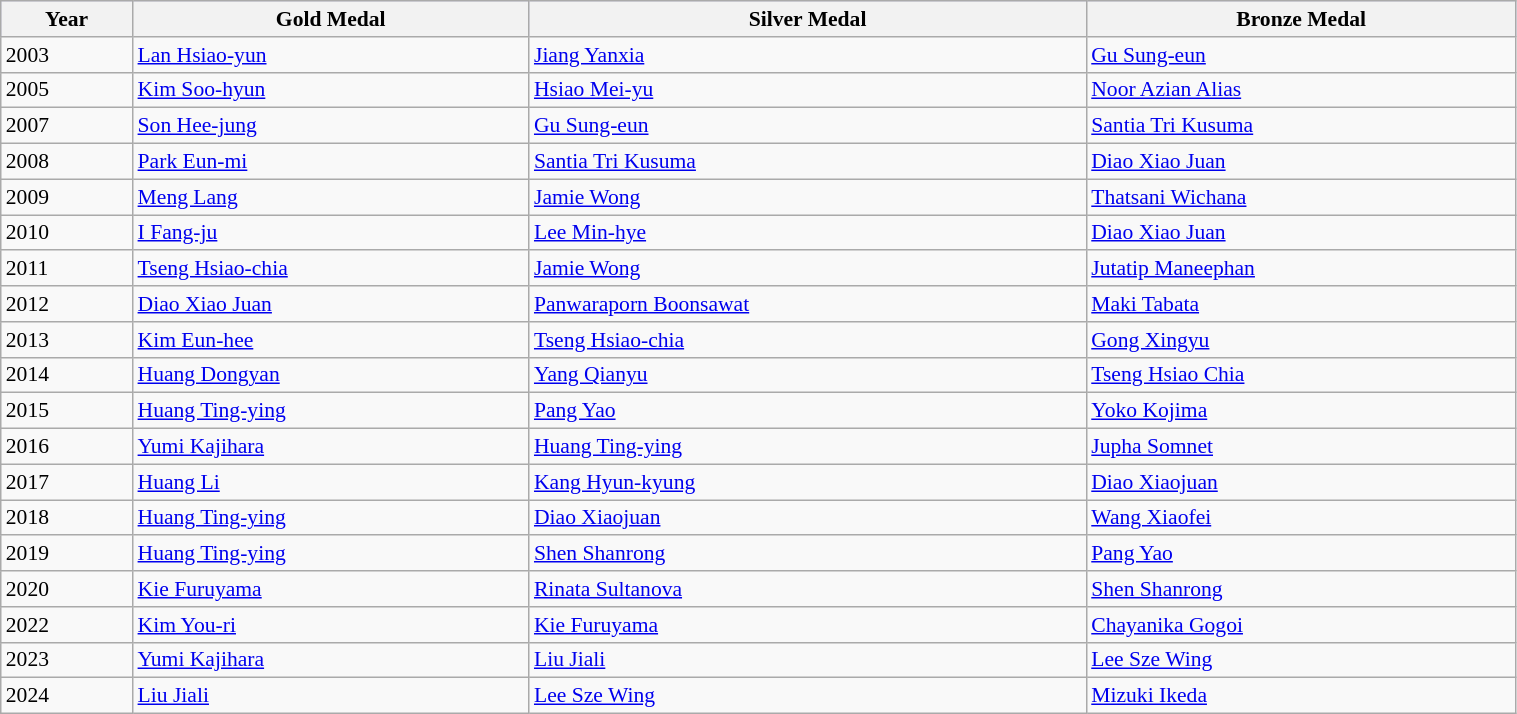<table class=wikitable style="font-size:90%" width="80%">
<tr style="background:#ccccff;">
<th>Year</th>
<th> <strong>Gold Medal</strong></th>
<th> <strong>Silver Medal</strong></th>
<th> <strong>Bronze Medal</strong></th>
</tr>
<tr>
<td>2003</td>
<td> <a href='#'>Lan Hsiao-yun</a></td>
<td> <a href='#'>Jiang Yanxia</a></td>
<td> <a href='#'>Gu Sung-eun</a></td>
</tr>
<tr>
<td>2005</td>
<td> <a href='#'>Kim Soo-hyun</a></td>
<td> <a href='#'>Hsiao Mei-yu</a></td>
<td> <a href='#'>Noor Azian Alias</a></td>
</tr>
<tr>
<td>2007</td>
<td> <a href='#'>Son Hee-jung</a></td>
<td> <a href='#'>Gu Sung-eun</a></td>
<td> <a href='#'>Santia Tri Kusuma</a></td>
</tr>
<tr>
<td>2008</td>
<td> <a href='#'>Park Eun-mi</a></td>
<td> <a href='#'>Santia Tri Kusuma</a></td>
<td> <a href='#'>Diao Xiao Juan</a></td>
</tr>
<tr>
<td>2009</td>
<td> <a href='#'>Meng Lang</a></td>
<td> <a href='#'>Jamie Wong</a></td>
<td> <a href='#'>Thatsani Wichana</a></td>
</tr>
<tr>
<td>2010</td>
<td> <a href='#'>I Fang-ju</a></td>
<td> <a href='#'>Lee Min-hye</a></td>
<td> <a href='#'>Diao Xiao Juan</a></td>
</tr>
<tr>
<td>2011</td>
<td> <a href='#'>Tseng Hsiao-chia</a></td>
<td> <a href='#'>Jamie Wong</a></td>
<td> <a href='#'>Jutatip Maneephan</a></td>
</tr>
<tr>
<td>2012</td>
<td> <a href='#'>Diao Xiao Juan</a></td>
<td> <a href='#'>Panwaraporn Boonsawat</a></td>
<td> <a href='#'>Maki Tabata</a></td>
</tr>
<tr>
<td>2013</td>
<td> <a href='#'>Kim Eun-hee</a></td>
<td> <a href='#'>Tseng Hsiao-chia</a></td>
<td> <a href='#'>Gong Xingyu</a></td>
</tr>
<tr>
<td>2014</td>
<td> <a href='#'>Huang Dongyan</a></td>
<td> <a href='#'>Yang Qianyu</a></td>
<td> <a href='#'>Tseng Hsiao Chia</a></td>
</tr>
<tr>
<td>2015</td>
<td> <a href='#'>Huang Ting-ying</a></td>
<td> <a href='#'>Pang Yao</a></td>
<td> <a href='#'>Yoko Kojima</a></td>
</tr>
<tr>
<td>2016</td>
<td> <a href='#'>Yumi Kajihara</a></td>
<td> <a href='#'>Huang Ting-ying</a></td>
<td> <a href='#'>Jupha Somnet</a></td>
</tr>
<tr>
<td>2017</td>
<td> <a href='#'>Huang Li</a></td>
<td> <a href='#'>Kang Hyun-kyung</a></td>
<td> <a href='#'>Diao Xiaojuan</a></td>
</tr>
<tr>
<td>2018</td>
<td> <a href='#'>Huang Ting-ying</a></td>
<td> <a href='#'>Diao Xiaojuan</a></td>
<td> <a href='#'>Wang Xiaofei</a></td>
</tr>
<tr>
<td>2019</td>
<td> <a href='#'>Huang Ting-ying</a></td>
<td> <a href='#'>Shen Shanrong</a></td>
<td> <a href='#'>Pang Yao</a></td>
</tr>
<tr>
<td>2020</td>
<td> <a href='#'>Kie Furuyama</a></td>
<td> <a href='#'>Rinata Sultanova</a></td>
<td> <a href='#'>Shen Shanrong</a></td>
</tr>
<tr>
<td>2022</td>
<td> <a href='#'>Kim You-ri</a></td>
<td> <a href='#'>Kie Furuyama</a></td>
<td> <a href='#'>Chayanika Gogoi</a></td>
</tr>
<tr>
<td>2023</td>
<td> <a href='#'>Yumi Kajihara</a></td>
<td> <a href='#'>Liu Jiali</a></td>
<td> <a href='#'>Lee Sze Wing</a></td>
</tr>
<tr>
<td>2024</td>
<td> <a href='#'>Liu Jiali</a></td>
<td> <a href='#'>Lee Sze Wing</a></td>
<td> <a href='#'>Mizuki Ikeda</a></td>
</tr>
</table>
